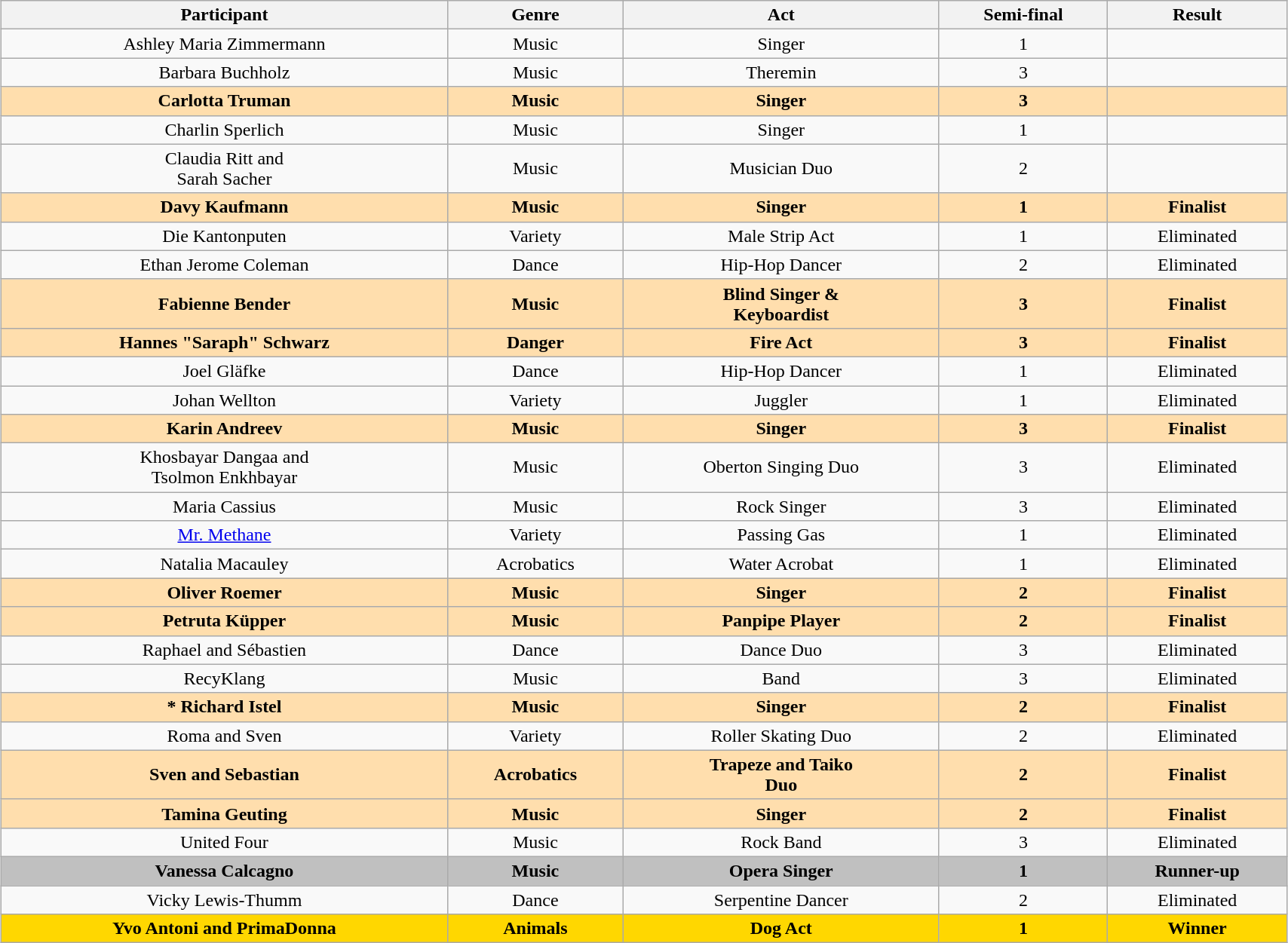<table class="wikitable sortable" style="margin-left: auto; margin-right: auto; border: none; width:90%; text-align:center;">
<tr>
<th>Participant</th>
<th>Genre</th>
<th class="unsortable">Act</th>
<th>Semi-final</th>
<th>Result</th>
</tr>
<tr>
<td>Ashley Maria Zimmermann</td>
<td>Music</td>
<td>Singer</td>
<td>1</td>
<td></td>
</tr>
<tr>
<td>Barbara Buchholz</td>
<td>Music</td>
<td>Theremin</td>
<td>3</td>
<td></td>
</tr>
<tr bgcolor=NavajoWhite>
<td><strong>Carlotta Truman</strong></td>
<td><strong>Music</strong></td>
<td><strong>Singer</strong></td>
<td><strong>3</strong></td>
<td><strong></strong></td>
</tr>
<tr>
<td>Charlin Sperlich</td>
<td>Music</td>
<td>Singer</td>
<td>1</td>
<td></td>
</tr>
<tr>
<td>Claudia Ritt and<br>Sarah Sacher</td>
<td>Music</td>
<td>Musician Duo</td>
<td>2</td>
<td></td>
</tr>
<tr bgcolor=NavajoWhite>
<td><strong>Davy Kaufmann</strong></td>
<td><strong>Music</strong></td>
<td><strong>Singer</strong></td>
<td><strong>1</strong></td>
<td><strong>Finalist</strong></td>
</tr>
<tr>
<td>Die Kantonputen</td>
<td>Variety</td>
<td>Male Strip Act</td>
<td>1</td>
<td>Eliminated</td>
</tr>
<tr>
<td>Ethan Jerome Coleman</td>
<td>Dance</td>
<td>Hip-Hop Dancer</td>
<td>2</td>
<td>Eliminated</td>
</tr>
<tr bgcolor=NavajoWhite>
<td><strong>Fabienne Bender</strong></td>
<td><strong>Music</strong></td>
<td><strong>Blind Singer &</strong><br><strong>Keyboardist</strong></td>
<td><strong>3</strong></td>
<td><strong>Finalist</strong></td>
</tr>
<tr bgcolor=NavajoWhite>
<td><strong>Hannes "Saraph" Schwarz</strong> </td>
<td><strong>Danger</strong></td>
<td><strong>Fire Act</strong></td>
<td><strong>3</strong></td>
<td><strong>Finalist</strong></td>
</tr>
<tr>
<td>Joel Gläfke</td>
<td>Dance</td>
<td>Hip-Hop Dancer</td>
<td>1</td>
<td>Eliminated</td>
</tr>
<tr>
<td>Johan Wellton</td>
<td>Variety</td>
<td>Juggler</td>
<td>1</td>
<td>Eliminated</td>
</tr>
<tr bgcolor=NavajoWhite>
<td><strong>Karin Andreev</strong></td>
<td><strong>Music</strong></td>
<td><strong>Singer</strong></td>
<td><strong>3</strong></td>
<td><strong>Finalist</strong></td>
</tr>
<tr>
<td>Khosbayar Dangaa and<br>Tsolmon Enkhbayar</td>
<td>Music</td>
<td>Oberton Singing Duo</td>
<td>3</td>
<td>Eliminated</td>
</tr>
<tr>
<td>Maria Cassius</td>
<td>Music</td>
<td>Rock Singer</td>
<td>3</td>
<td>Eliminated</td>
</tr>
<tr>
<td><a href='#'>Mr. Methane</a></td>
<td>Variety</td>
<td>Passing Gas</td>
<td>1</td>
<td>Eliminated</td>
</tr>
<tr>
<td>Natalia Macauley</td>
<td>Acrobatics</td>
<td>Water Acrobat</td>
<td>1</td>
<td>Eliminated</td>
</tr>
<tr bgcolor=NavajoWhite>
<td><strong>Oliver Roemer</strong></td>
<td><strong>Music</strong></td>
<td><strong>Singer</strong></td>
<td><strong>2</strong></td>
<td><strong>Finalist</strong></td>
</tr>
<tr bgcolor=NavajoWhite>
<td><strong>Petruta Küpper</strong></td>
<td><strong>Music</strong></td>
<td><strong>Panpipe Player</strong></td>
<td><strong>2</strong></td>
<td><strong>Finalist</strong></td>
</tr>
<tr>
<td>Raphael and Sébastien</td>
<td>Dance</td>
<td>Dance Duo</td>
<td>3</td>
<td>Eliminated</td>
</tr>
<tr>
<td>RecyKlang</td>
<td>Music</td>
<td>Band</td>
<td>3</td>
<td>Eliminated</td>
</tr>
<tr bgcolor=NavajoWhite>
<td><strong>* Richard Istel</strong></td>
<td><strong>Music</strong></td>
<td><strong>Singer</strong></td>
<td><strong>2</strong></td>
<td><strong>Finalist</strong></td>
</tr>
<tr>
<td>Roma and Sven</td>
<td>Variety</td>
<td>Roller Skating Duo</td>
<td>2</td>
<td>Eliminated</td>
</tr>
<tr bgcolor=NavajoWhite>
<td><strong>Sven and Sebastian</strong> </td>
<td><strong>Acrobatics</strong></td>
<td><strong>Trapeze and Taiko</strong><br><strong>Duo</strong></td>
<td><strong>2</strong></td>
<td><strong>Finalist</strong></td>
</tr>
<tr bgcolor=NavajoWhite>
<td><strong>Tamina Geuting</strong> </td>
<td><strong>Music</strong></td>
<td><strong>Singer</strong></td>
<td><strong>2</strong></td>
<td><strong>Finalist</strong></td>
</tr>
<tr>
<td>United Four</td>
<td>Music</td>
<td>Rock Band</td>
<td>3</td>
<td>Eliminated</td>
</tr>
<tr bgcolor=silver>
<td><strong>Vanessa Calcagno</strong></td>
<td><strong>Music</strong></td>
<td><strong>Opera Singer</strong></td>
<td><strong>1</strong></td>
<td><strong>Runner-up</strong></td>
</tr>
<tr>
<td>Vicky Lewis-Thumm</td>
<td>Dance</td>
<td>Serpentine Dancer</td>
<td>2</td>
<td>Eliminated</td>
</tr>
<tr bgcolor=gold>
<td><strong>Yvo Antoni and PrimaDonna</strong></td>
<td><strong>Animals</strong></td>
<td><strong>Dog Act</strong></td>
<td><strong>1</strong></td>
<td><strong>Winner</strong></td>
</tr>
</table>
